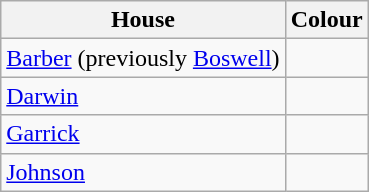<table class="wikitable">
<tr>
<th>House</th>
<th>Colour</th>
</tr>
<tr>
<td><a href='#'>Barber</a> (previously <a href='#'>Boswell</a>)</td>
<td></td>
</tr>
<tr>
<td><a href='#'>Darwin</a></td>
<td></td>
</tr>
<tr>
<td><a href='#'>Garrick</a></td>
<td></td>
</tr>
<tr>
<td><a href='#'>Johnson</a></td>
<td></td>
</tr>
</table>
